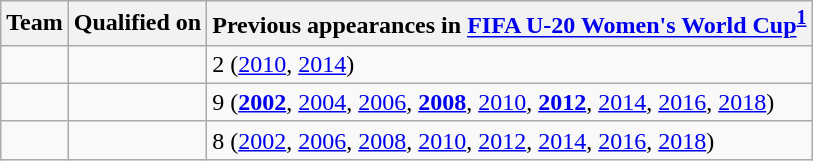<table class="wikitable sortable">
<tr>
<th>Team</th>
<th>Qualified on</th>
<th data-sort-type="number">Previous appearances in <a href='#'>FIFA U-20 Women's World Cup</a><sup><strong><a href='#'>1</a></strong></sup></th>
</tr>
<tr>
<td><em></em></td>
<td></td>
<td>2 (<a href='#'>2010</a>, <a href='#'>2014</a>)</td>
</tr>
<tr>
<td></td>
<td></td>
<td>9 (<strong><a href='#'>2002</a></strong>, <a href='#'>2004</a>, <a href='#'>2006</a>, <strong><a href='#'>2008</a></strong>, <a href='#'>2010</a>, <strong><a href='#'>2012</a></strong>, <a href='#'>2014</a>, <a href='#'>2016</a>, <a href='#'>2018</a>)</td>
</tr>
<tr>
<td></td>
<td></td>
<td>8 (<a href='#'>2002</a>, <a href='#'>2006</a>, <a href='#'>2008</a>, <a href='#'>2010</a>, <a href='#'>2012</a>, <a href='#'>2014</a>, <a href='#'>2016</a>, <a href='#'>2018</a>)</td>
</tr>
</table>
